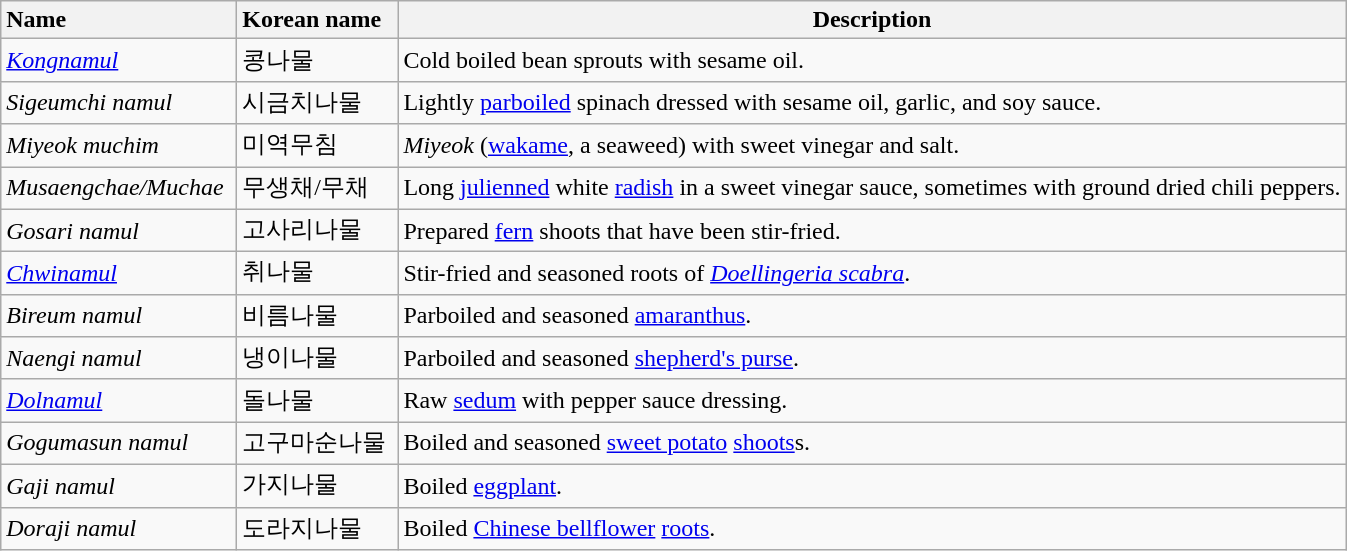<table class="wikitable">
<tr>
<th style="text-align:left; width:150px;">Name</th>
<th style="text-align:left; width:100px;">Korean name</th>
<th align="left">Description</th>
</tr>
<tr>
<td><em><a href='#'>Kongnamul</a></em></td>
<td>콩나물</td>
<td>Cold boiled bean sprouts with sesame oil.</td>
</tr>
<tr>
<td><em>Sigeumchi namul</em></td>
<td>시금치나물</td>
<td>Lightly <a href='#'>parboiled</a> spinach dressed with sesame oil, garlic, and soy sauce.</td>
</tr>
<tr>
<td><em>Miyeok muchim</em></td>
<td>미역무침</td>
<td><em>Miyeok</em> (<a href='#'>wakame</a>, a seaweed) with sweet vinegar and salt.</td>
</tr>
<tr>
<td><em>Musaengchae/Muchae</em></td>
<td>무생채/무채</td>
<td>Long <a href='#'>julienned</a> white <a href='#'>radish</a> in a sweet vinegar sauce, sometimes with ground dried chili peppers.</td>
</tr>
<tr>
<td><em>Gosari namul</em></td>
<td>고사리나물</td>
<td>Prepared <a href='#'>fern</a> shoots that have been stir-fried.</td>
</tr>
<tr>
<td><em><a href='#'>Chwinamul</a></em></td>
<td>취나물</td>
<td>Stir-fried and seasoned roots of <em><a href='#'>Doellingeria scabra</a></em>.</td>
</tr>
<tr>
<td><em>Bireum namul</em></td>
<td>비름나물</td>
<td>Parboiled and seasoned <a href='#'>amaranthus</a>.</td>
</tr>
<tr>
<td><em>Naengi namul</em></td>
<td>냉이나물</td>
<td>Parboiled and seasoned <a href='#'>shepherd's purse</a>.</td>
</tr>
<tr>
<td><em><a href='#'>Dolnamul</a></em></td>
<td>돌나물</td>
<td>Raw <a href='#'>sedum</a> with pepper sauce dressing.</td>
</tr>
<tr>
<td><em>Gogumasun namul</em></td>
<td>고구마순나물</td>
<td>Boiled and seasoned <a href='#'>sweet potato</a> <a href='#'>shoots</a>s.</td>
</tr>
<tr>
<td><em>Gaji namul</em></td>
<td>가지나물</td>
<td>Boiled <a href='#'>eggplant</a>.</td>
</tr>
<tr>
<td><em>Doraji namul</em></td>
<td>도라지나물</td>
<td>Boiled <a href='#'>Chinese bellflower</a> <a href='#'>roots</a>.</td>
</tr>
</table>
